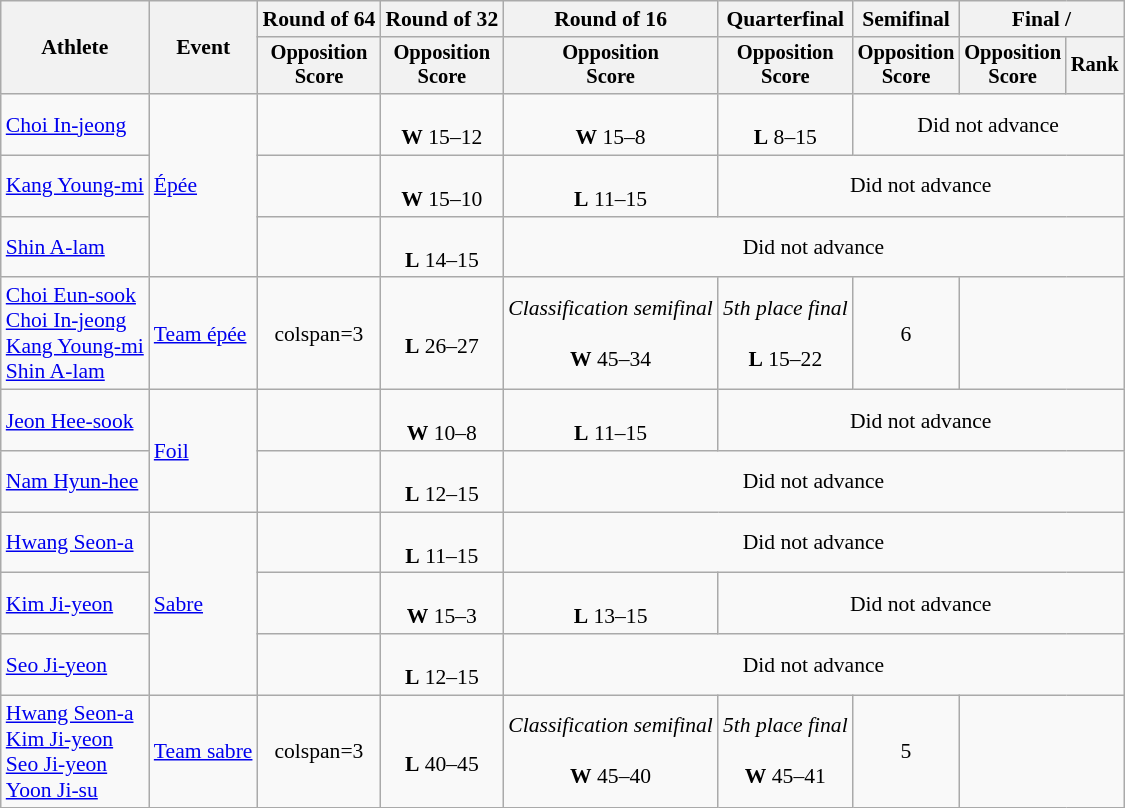<table class="wikitable" style="font-size:90%">
<tr>
<th rowspan=2>Athlete</th>
<th rowspan=2>Event</th>
<th>Round of 64</th>
<th>Round of 32</th>
<th>Round of 16</th>
<th>Quarterfinal</th>
<th>Semifinal</th>
<th colspan=2>Final / </th>
</tr>
<tr style="font-size:95%">
<th>Opposition<br>Score</th>
<th>Opposition<br>Score</th>
<th>Opposition<br>Score</th>
<th>Opposition<br>Score</th>
<th>Opposition<br>Score</th>
<th>Opposition<br>Score</th>
<th>Rank</th>
</tr>
<tr align=center>
<td align=left><a href='#'>Choi In-jeong</a></td>
<td align=left rowspan=3><a href='#'>Épée</a></td>
<td></td>
<td><br><strong>W</strong> 15–12</td>
<td><br><strong>W</strong> 15–8</td>
<td><br><strong>L</strong> 8–15</td>
<td colspan=3>Did not advance</td>
</tr>
<tr align=center>
<td align=left><a href='#'>Kang Young-mi</a></td>
<td></td>
<td><br><strong>W</strong> 15–10</td>
<td><br><strong>L</strong> 11–15</td>
<td colspan=4>Did not advance</td>
</tr>
<tr align=center>
<td align=left><a href='#'>Shin A-lam</a></td>
<td></td>
<td><br><strong>L</strong> 14–15</td>
<td colspan=5>Did not advance</td>
</tr>
<tr align=center>
<td align=left><a href='#'>Choi Eun-sook</a><br><a href='#'>Choi In-jeong</a><br><a href='#'>Kang Young-mi</a><br><a href='#'>Shin A-lam</a></td>
<td align=left><a href='#'>Team épée</a></td>
<td>colspan=3 </td>
<td><br><strong>L</strong> 26–27</td>
<td><em>Classification semifinal</em><br><br><strong>W</strong> 45–34</td>
<td><em>5th place final</em><br><br><strong>L</strong> 15–22</td>
<td>6</td>
</tr>
<tr align=center>
<td align=left><a href='#'>Jeon Hee-sook</a></td>
<td align=left rowspan=2><a href='#'>Foil</a></td>
<td></td>
<td><br><strong>W</strong> 10–8</td>
<td><br><strong>L</strong> 11–15</td>
<td colspan=4>Did not advance</td>
</tr>
<tr align=center>
<td align=left><a href='#'>Nam Hyun-hee</a></td>
<td></td>
<td><br><strong>L</strong> 12–15</td>
<td colspan=5>Did not advance</td>
</tr>
<tr align=center>
<td align=left><a href='#'>Hwang Seon-a</a></td>
<td align=left rowspan=3><a href='#'>Sabre</a></td>
<td></td>
<td><br> <strong>L</strong> 11–15</td>
<td colspan=5>Did not advance</td>
</tr>
<tr align=center>
<td align=left><a href='#'>Kim Ji-yeon</a></td>
<td></td>
<td><br><strong>W</strong> 15–3</td>
<td><br><strong>L</strong> 13–15</td>
<td colspan=4>Did not advance</td>
</tr>
<tr align=center>
<td align=left><a href='#'>Seo Ji-yeon</a></td>
<td></td>
<td><br> <strong>L</strong> 12–15</td>
<td colspan=5>Did not advance</td>
</tr>
<tr align=center>
<td align=left><a href='#'>Hwang Seon-a</a><br><a href='#'>Kim Ji-yeon</a><br><a href='#'>Seo Ji-yeon</a><br><a href='#'>Yoon Ji-su</a></td>
<td align=left><a href='#'>Team sabre</a></td>
<td>colspan=3 </td>
<td><br><strong>L</strong> 40–45</td>
<td><em>Classification semifinal</em><br><br><strong>W</strong> 45–40</td>
<td><em>5th place final</em><br><br><strong>W</strong> 45–41</td>
<td>5</td>
</tr>
</table>
